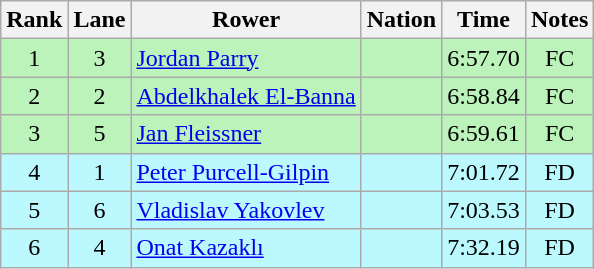<table class="wikitable sortable" style="text-align:center">
<tr>
<th>Rank</th>
<th>Lane</th>
<th>Rower</th>
<th>Nation</th>
<th>Time</th>
<th>Notes</th>
</tr>
<tr bgcolor=bbf3bb>
<td>1</td>
<td>3</td>
<td align=left><a href='#'>Jordan Parry</a></td>
<td align=left></td>
<td>6:57.70</td>
<td>FC</td>
</tr>
<tr bgcolor=bbf3bb>
<td>2</td>
<td>2</td>
<td align=left><a href='#'>Abdelkhalek El-Banna</a></td>
<td align=left></td>
<td>6:58.84</td>
<td>FC</td>
</tr>
<tr bgcolor=bbf3bb>
<td>3</td>
<td>5</td>
<td align=left><a href='#'>Jan Fleissner</a></td>
<td align=left></td>
<td>6:59.61</td>
<td>FC</td>
</tr>
<tr bgcolor=bbf9ff>
<td>4</td>
<td>1</td>
<td align=left><a href='#'>Peter Purcell-Gilpin</a></td>
<td align=left></td>
<td>7:01.72</td>
<td>FD</td>
</tr>
<tr bgcolor=bbf9ff>
<td>5</td>
<td>6</td>
<td align=left><a href='#'>Vladislav Yakovlev</a></td>
<td align=left></td>
<td>7:03.53</td>
<td>FD</td>
</tr>
<tr bgcolor=bbf9ff>
<td>6</td>
<td>4</td>
<td align=left><a href='#'>Onat Kazaklı</a></td>
<td align=left></td>
<td>7:32.19</td>
<td>FD</td>
</tr>
</table>
